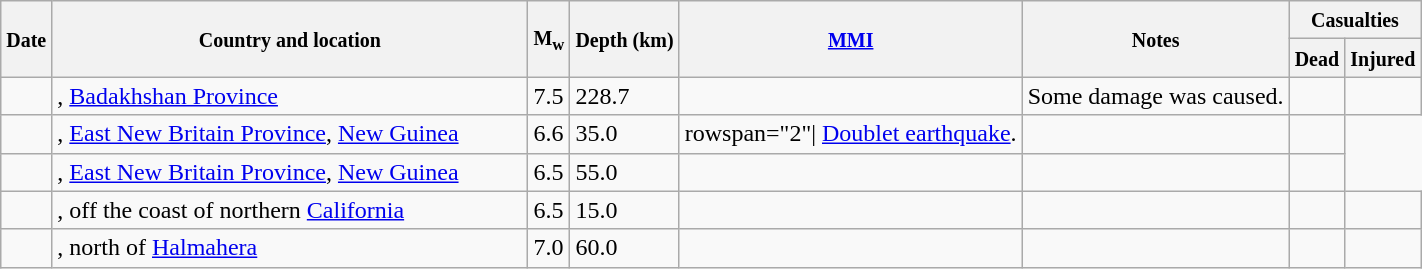<table class="wikitable sortable sort-under" style="border:1px black; margin-left:1em;">
<tr>
<th rowspan="2"><small>Date</small></th>
<th rowspan="2" style="width: 310px"><small>Country and location</small></th>
<th rowspan="2"><small>M<sub>w</sub></small></th>
<th rowspan="2"><small>Depth (km)</small></th>
<th rowspan="2"><small><a href='#'>MMI</a></small></th>
<th rowspan="2" class="unsortable"><small>Notes</small></th>
<th colspan="2"><small>Casualties</small></th>
</tr>
<tr>
<th><small>Dead</small></th>
<th><small>Injured</small></th>
</tr>
<tr>
<td></td>
<td>, <a href='#'>Badakhshan Province</a></td>
<td>7.5</td>
<td>228.7</td>
<td></td>
<td>Some damage was caused.</td>
<td></td>
<td></td>
</tr>
<tr>
<td></td>
<td>, <a href='#'>East New Britain Province</a>, <a href='#'>New Guinea</a></td>
<td>6.6</td>
<td>35.0</td>
<td>rowspan="2"| <a href='#'>Doublet earthquake</a>.</td>
<td></td>
<td></td>
</tr>
<tr>
<td></td>
<td>, <a href='#'>East New Britain Province</a>, <a href='#'>New Guinea</a></td>
<td>6.5</td>
<td>55.0</td>
<td></td>
<td></td>
<td></td>
</tr>
<tr>
<td></td>
<td>, off the coast of northern <a href='#'>California</a></td>
<td>6.5</td>
<td>15.0</td>
<td></td>
<td></td>
<td></td>
<td></td>
</tr>
<tr>
<td></td>
<td>, north of <a href='#'>Halmahera</a></td>
<td>7.0</td>
<td>60.0</td>
<td></td>
<td></td>
<td></td>
<td></td>
</tr>
</table>
